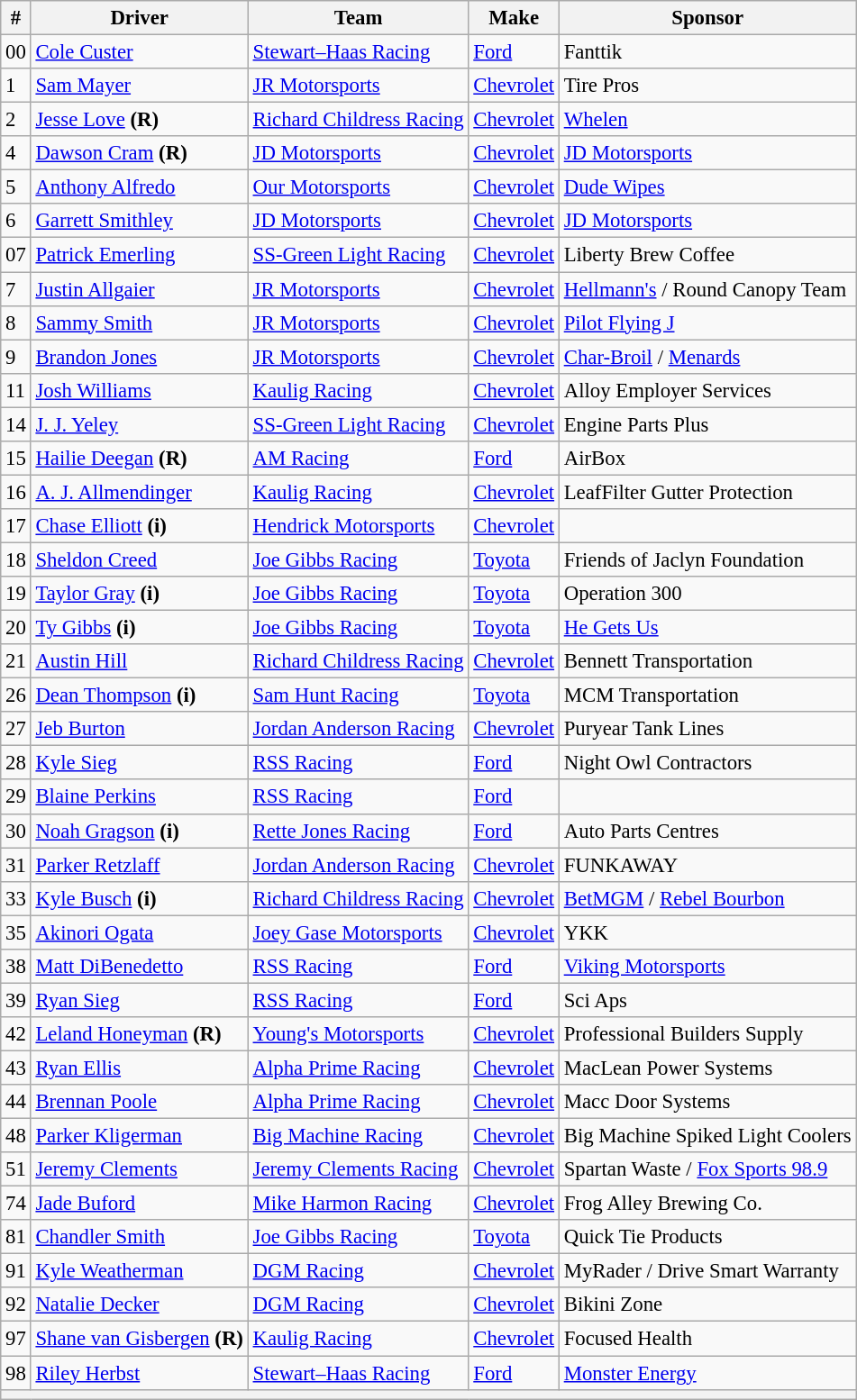<table class="wikitable" style="font-size: 95%;">
<tr>
<th>#</th>
<th>Driver</th>
<th>Team</th>
<th>Make</th>
<th>Sponsor</th>
</tr>
<tr>
<td>00</td>
<td><a href='#'>Cole Custer</a></td>
<td><a href='#'>Stewart–Haas Racing</a></td>
<td><a href='#'>Ford</a></td>
<td>Fanttik</td>
</tr>
<tr>
<td>1</td>
<td><a href='#'>Sam Mayer</a></td>
<td><a href='#'>JR Motorsports</a></td>
<td><a href='#'>Chevrolet</a></td>
<td>Tire Pros</td>
</tr>
<tr>
<td>2</td>
<td><a href='#'>Jesse Love</a> <strong>(R)</strong></td>
<td><a href='#'>Richard Childress Racing</a></td>
<td><a href='#'>Chevrolet</a></td>
<td><a href='#'>Whelen</a></td>
</tr>
<tr>
<td>4</td>
<td><a href='#'>Dawson Cram</a> <strong>(R)</strong></td>
<td><a href='#'>JD Motorsports</a></td>
<td><a href='#'>Chevrolet</a></td>
<td><a href='#'>JD Motorsports</a></td>
</tr>
<tr>
<td>5</td>
<td><a href='#'>Anthony Alfredo</a></td>
<td><a href='#'>Our Motorsports</a></td>
<td><a href='#'>Chevrolet</a></td>
<td><a href='#'>Dude Wipes</a></td>
</tr>
<tr>
<td>6</td>
<td><a href='#'>Garrett Smithley</a></td>
<td><a href='#'>JD Motorsports</a></td>
<td><a href='#'>Chevrolet</a></td>
<td><a href='#'>JD Motorsports</a></td>
</tr>
<tr>
<td>07</td>
<td><a href='#'>Patrick Emerling</a></td>
<td><a href='#'>SS-Green Light Racing</a></td>
<td><a href='#'>Chevrolet</a></td>
<td>Liberty Brew Coffee</td>
</tr>
<tr>
<td>7</td>
<td><a href='#'>Justin Allgaier</a></td>
<td><a href='#'>JR Motorsports</a></td>
<td><a href='#'>Chevrolet</a></td>
<td nowrap><a href='#'>Hellmann's</a> / Round Canopy Team</td>
</tr>
<tr>
<td>8</td>
<td><a href='#'>Sammy Smith</a></td>
<td><a href='#'>JR Motorsports</a></td>
<td><a href='#'>Chevrolet</a></td>
<td><a href='#'>Pilot Flying J</a></td>
</tr>
<tr>
<td>9</td>
<td><a href='#'>Brandon Jones</a></td>
<td><a href='#'>JR Motorsports</a></td>
<td><a href='#'>Chevrolet</a></td>
<td><a href='#'>Char-Broil</a> / <a href='#'>Menards</a></td>
</tr>
<tr>
<td>11</td>
<td><a href='#'>Josh Williams</a></td>
<td><a href='#'>Kaulig Racing</a></td>
<td><a href='#'>Chevrolet</a></td>
<td>Alloy Employer Services</td>
</tr>
<tr>
<td>14</td>
<td><a href='#'>J. J. Yeley</a></td>
<td><a href='#'>SS-Green Light Racing</a></td>
<td><a href='#'>Chevrolet</a></td>
<td>Engine Parts Plus</td>
</tr>
<tr>
<td>15</td>
<td><a href='#'>Hailie Deegan</a> <strong>(R)</strong></td>
<td><a href='#'>AM Racing</a></td>
<td><a href='#'>Ford</a></td>
<td>AirBox</td>
</tr>
<tr>
<td>16</td>
<td><a href='#'>A. J. Allmendinger</a></td>
<td><a href='#'>Kaulig Racing</a></td>
<td><a href='#'>Chevrolet</a></td>
<td>LeafFilter Gutter Protection</td>
</tr>
<tr>
<td>17</td>
<td><a href='#'>Chase Elliott</a> <strong>(i)</strong></td>
<td><a href='#'>Hendrick Motorsports</a></td>
<td><a href='#'>Chevrolet</a></td>
<td></td>
</tr>
<tr>
<td>18</td>
<td><a href='#'>Sheldon Creed</a></td>
<td><a href='#'>Joe Gibbs Racing</a></td>
<td><a href='#'>Toyota</a></td>
<td>Friends of Jaclyn Foundation</td>
</tr>
<tr>
<td>19</td>
<td><a href='#'>Taylor Gray</a> <strong>(i)</strong></td>
<td><a href='#'>Joe Gibbs Racing</a></td>
<td><a href='#'>Toyota</a></td>
<td>Operation 300</td>
</tr>
<tr>
<td>20</td>
<td><a href='#'>Ty Gibbs</a> <strong>(i)</strong></td>
<td><a href='#'>Joe Gibbs Racing</a></td>
<td><a href='#'>Toyota</a></td>
<td><a href='#'>He Gets Us</a></td>
</tr>
<tr>
<td>21</td>
<td><a href='#'>Austin Hill</a></td>
<td><a href='#'>Richard Childress Racing</a></td>
<td><a href='#'>Chevrolet</a></td>
<td>Bennett Transportation</td>
</tr>
<tr>
<td>26</td>
<td><a href='#'>Dean Thompson</a> <strong>(i)</strong></td>
<td><a href='#'>Sam Hunt Racing</a></td>
<td><a href='#'>Toyota</a></td>
<td>MCM Transportation</td>
</tr>
<tr>
<td>27</td>
<td><a href='#'>Jeb Burton</a></td>
<td><a href='#'>Jordan Anderson Racing</a></td>
<td><a href='#'>Chevrolet</a></td>
<td>Puryear Tank Lines</td>
</tr>
<tr>
<td>28</td>
<td><a href='#'>Kyle Sieg</a></td>
<td><a href='#'>RSS Racing</a></td>
<td><a href='#'>Ford</a></td>
<td>Night Owl Contractors</td>
</tr>
<tr>
<td>29</td>
<td><a href='#'>Blaine Perkins</a></td>
<td><a href='#'>RSS Racing</a></td>
<td><a href='#'>Ford</a></td>
<td></td>
</tr>
<tr>
<td>30</td>
<td><a href='#'>Noah Gragson</a> <strong>(i)</strong></td>
<td><a href='#'>Rette Jones Racing</a></td>
<td><a href='#'>Ford</a></td>
<td>Auto Parts Centres</td>
</tr>
<tr>
<td>31</td>
<td><a href='#'>Parker Retzlaff</a></td>
<td><a href='#'>Jordan Anderson Racing</a></td>
<td><a href='#'>Chevrolet</a></td>
<td>FUNKAWAY</td>
</tr>
<tr>
<td>33</td>
<td><a href='#'>Kyle Busch</a> <strong>(i)</strong></td>
<td><a href='#'>Richard Childress Racing</a></td>
<td><a href='#'>Chevrolet</a></td>
<td><a href='#'>BetMGM</a> / <a href='#'>Rebel Bourbon</a></td>
</tr>
<tr>
<td>35</td>
<td><a href='#'>Akinori Ogata</a></td>
<td><a href='#'>Joey Gase Motorsports</a></td>
<td><a href='#'>Chevrolet</a></td>
<td>YKK</td>
</tr>
<tr>
<td>38</td>
<td><a href='#'>Matt DiBenedetto</a></td>
<td><a href='#'>RSS Racing</a></td>
<td><a href='#'>Ford</a></td>
<td><a href='#'>Viking Motorsports</a></td>
</tr>
<tr>
<td>39</td>
<td><a href='#'>Ryan Sieg</a></td>
<td><a href='#'>RSS Racing</a></td>
<td><a href='#'>Ford</a></td>
<td>Sci Aps</td>
</tr>
<tr>
<td>42</td>
<td><a href='#'>Leland Honeyman</a> <strong>(R)</strong></td>
<td><a href='#'>Young's Motorsports</a></td>
<td><a href='#'>Chevrolet</a></td>
<td>Professional Builders Supply</td>
</tr>
<tr>
<td>43</td>
<td><a href='#'>Ryan Ellis</a></td>
<td><a href='#'>Alpha Prime Racing</a></td>
<td><a href='#'>Chevrolet</a></td>
<td>MacLean Power Systems</td>
</tr>
<tr>
<td>44</td>
<td><a href='#'>Brennan Poole</a></td>
<td><a href='#'>Alpha Prime Racing</a></td>
<td><a href='#'>Chevrolet</a></td>
<td>Macc Door Systems</td>
</tr>
<tr>
<td>48</td>
<td><a href='#'>Parker Kligerman</a></td>
<td><a href='#'>Big Machine Racing</a></td>
<td><a href='#'>Chevrolet</a></td>
<td nowrap>Big Machine Spiked Light Coolers</td>
</tr>
<tr>
<td>51</td>
<td><a href='#'>Jeremy Clements</a></td>
<td nowrap><a href='#'>Jeremy Clements Racing</a></td>
<td><a href='#'>Chevrolet</a></td>
<td>Spartan Waste / <a href='#'>Fox Sports 98.9</a></td>
</tr>
<tr>
<td>74</td>
<td><a href='#'>Jade Buford</a></td>
<td><a href='#'>Mike Harmon Racing</a></td>
<td><a href='#'>Chevrolet</a></td>
<td>Frog Alley Brewing Co.</td>
</tr>
<tr>
<td>81</td>
<td><a href='#'>Chandler Smith</a></td>
<td><a href='#'>Joe Gibbs Racing</a></td>
<td><a href='#'>Toyota</a></td>
<td>Quick Tie Products</td>
</tr>
<tr>
<td>91</td>
<td><a href='#'>Kyle Weatherman</a></td>
<td><a href='#'>DGM Racing</a></td>
<td><a href='#'>Chevrolet</a></td>
<td>MyRader / Drive Smart Warranty</td>
</tr>
<tr>
<td>92</td>
<td><a href='#'>Natalie Decker</a></td>
<td><a href='#'>DGM Racing</a></td>
<td><a href='#'>Chevrolet</a></td>
<td>Bikini Zone</td>
</tr>
<tr>
<td>97</td>
<td nowrap><a href='#'>Shane van Gisbergen</a> <strong>(R)</strong></td>
<td><a href='#'>Kaulig Racing</a></td>
<td><a href='#'>Chevrolet</a></td>
<td>Focused Health</td>
</tr>
<tr>
<td>98</td>
<td><a href='#'>Riley Herbst</a></td>
<td><a href='#'>Stewart–Haas Racing</a></td>
<td><a href='#'>Ford</a></td>
<td><a href='#'>Monster Energy</a></td>
</tr>
<tr>
<th colspan="5"></th>
</tr>
</table>
